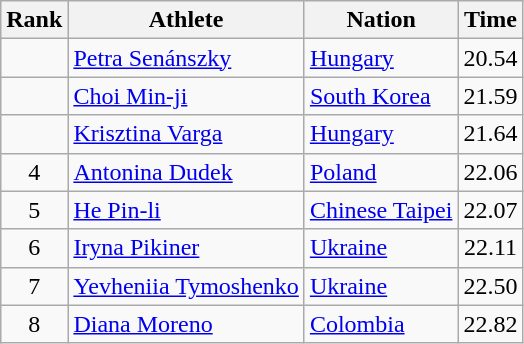<table class="wikitable sortable" style="text-align:center">
<tr>
<th>Rank</th>
<th>Athlete</th>
<th>Nation</th>
<th>Time</th>
</tr>
<tr>
<td></td>
<td align=left><a href='#'>Petra Senánszky</a></td>
<td align=left> <a href='#'>Hungary</a></td>
<td>20.54</td>
</tr>
<tr>
<td></td>
<td align=left><a href='#'>Choi Min-ji</a></td>
<td align=left> <a href='#'>South Korea</a></td>
<td>21.59</td>
</tr>
<tr>
<td></td>
<td align=left><a href='#'>Krisztina Varga</a></td>
<td align=left> <a href='#'>Hungary</a></td>
<td>21.64</td>
</tr>
<tr>
<td>4</td>
<td align=left><a href='#'>Antonina Dudek</a></td>
<td align=left> <a href='#'>Poland</a></td>
<td>22.06</td>
</tr>
<tr>
<td>5</td>
<td align=left><a href='#'>He Pin-li</a></td>
<td align=left> <a href='#'>Chinese Taipei</a></td>
<td>22.07</td>
</tr>
<tr>
<td>6</td>
<td align=left><a href='#'>Iryna Pikiner</a></td>
<td align=left> <a href='#'>Ukraine</a></td>
<td>22.11</td>
</tr>
<tr>
<td>7</td>
<td align=left><a href='#'>Yevheniia Tymoshenko</a></td>
<td align=left> <a href='#'>Ukraine</a></td>
<td>22.50</td>
</tr>
<tr>
<td>8</td>
<td align=left><a href='#'>Diana Moreno</a></td>
<td align=left> <a href='#'>Colombia</a></td>
<td>22.82</td>
</tr>
</table>
